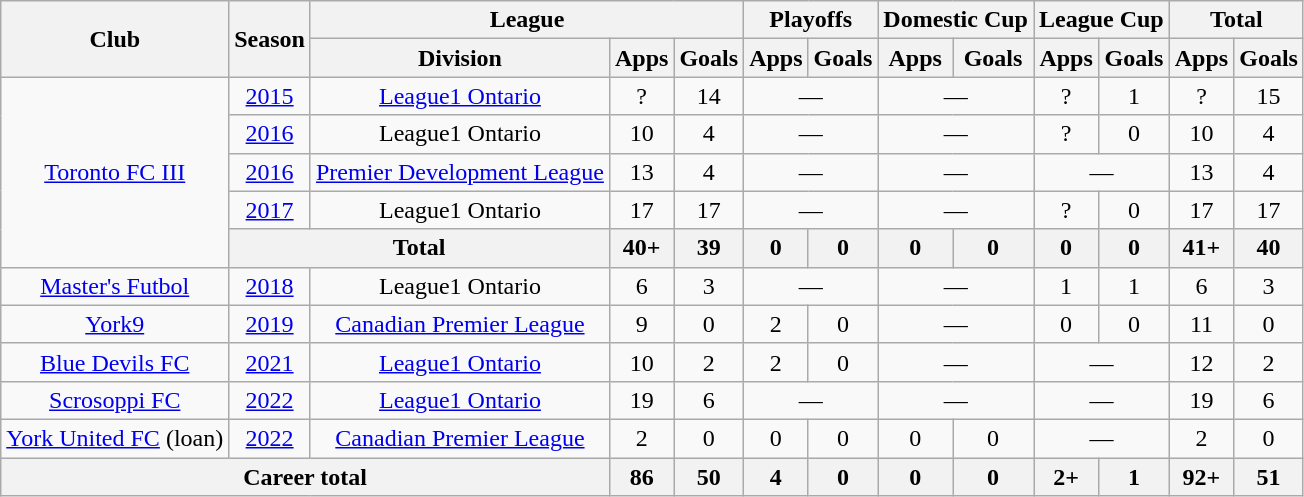<table class="wikitable" style="text-align:center">
<tr>
<th rowspan="2">Club</th>
<th rowspan="2">Season</th>
<th colspan="3">League</th>
<th colspan="2">Playoffs</th>
<th colspan="2">Domestic Cup</th>
<th colspan="2">League Cup</th>
<th colspan="2">Total</th>
</tr>
<tr>
<th>Division</th>
<th>Apps</th>
<th>Goals</th>
<th>Apps</th>
<th>Goals</th>
<th>Apps</th>
<th>Goals</th>
<th>Apps</th>
<th>Goals</th>
<th>Apps</th>
<th>Goals</th>
</tr>
<tr>
<td rowspan="5"><a href='#'>Toronto FC III</a></td>
<td><a href='#'>2015</a></td>
<td><a href='#'>League1 Ontario</a></td>
<td>?</td>
<td>14</td>
<td colspan="2">—</td>
<td colspan="2">—</td>
<td>?</td>
<td>1</td>
<td>?</td>
<td>15</td>
</tr>
<tr>
<td><a href='#'>2016</a></td>
<td>League1 Ontario</td>
<td>10</td>
<td>4</td>
<td colspan="2">—</td>
<td colspan="2">—</td>
<td>?</td>
<td>0</td>
<td>10</td>
<td>4</td>
</tr>
<tr>
<td><a href='#'>2016</a></td>
<td><a href='#'>Premier Development League</a></td>
<td>13</td>
<td>4</td>
<td colspan="2">—</td>
<td colspan="2">—</td>
<td colspan="2">—</td>
<td>13</td>
<td>4</td>
</tr>
<tr>
<td><a href='#'>2017</a></td>
<td>League1 Ontario</td>
<td>17</td>
<td>17</td>
<td colspan="2">—</td>
<td colspan="2">—</td>
<td>?</td>
<td>0</td>
<td>17</td>
<td>17</td>
</tr>
<tr>
<th colspan="2">Total</th>
<th>40+</th>
<th>39</th>
<th>0</th>
<th>0</th>
<th>0</th>
<th>0</th>
<th>0</th>
<th>0</th>
<th>41+</th>
<th>40</th>
</tr>
<tr>
<td rowspan="1"><a href='#'>Master's Futbol</a></td>
<td><a href='#'>2018</a></td>
<td>League1 Ontario</td>
<td>6</td>
<td>3</td>
<td colspan="2">—</td>
<td colspan="2">—</td>
<td>1</td>
<td>1</td>
<td>6</td>
<td>3</td>
</tr>
<tr>
<td rowspan="1"><a href='#'>York9</a></td>
<td><a href='#'>2019</a></td>
<td><a href='#'>Canadian Premier League</a></td>
<td>9</td>
<td>0</td>
<td>2</td>
<td>0</td>
<td colspan="2">—</td>
<td>0</td>
<td>0</td>
<td>11</td>
<td>0</td>
</tr>
<tr>
<td rowspan="1"><a href='#'>Blue Devils FC</a></td>
<td><a href='#'>2021</a></td>
<td><a href='#'>League1 Ontario</a></td>
<td>10</td>
<td>2</td>
<td>2</td>
<td>0</td>
<td colspan="2">—</td>
<td colspan="2">—</td>
<td>12</td>
<td>2</td>
</tr>
<tr>
<td rowspan="1"><a href='#'>Scrosoppi FC</a></td>
<td><a href='#'>2022</a></td>
<td><a href='#'>League1 Ontario</a></td>
<td>19</td>
<td>6</td>
<td colspan="2">—</td>
<td colspan="2">—</td>
<td colspan="2">—</td>
<td>19</td>
<td>6</td>
</tr>
<tr>
<td rowspan="1"><a href='#'>York United FC</a> (loan)</td>
<td><a href='#'>2022</a></td>
<td><a href='#'>Canadian Premier League</a></td>
<td>2</td>
<td>0</td>
<td>0</td>
<td>0</td>
<td>0</td>
<td>0</td>
<td colspan="2">—</td>
<td>2</td>
<td>0</td>
</tr>
<tr>
<th colspan="3">Career total</th>
<th>86</th>
<th>50</th>
<th>4</th>
<th>0</th>
<th>0</th>
<th>0</th>
<th>2+</th>
<th>1</th>
<th>92+</th>
<th>51</th>
</tr>
</table>
